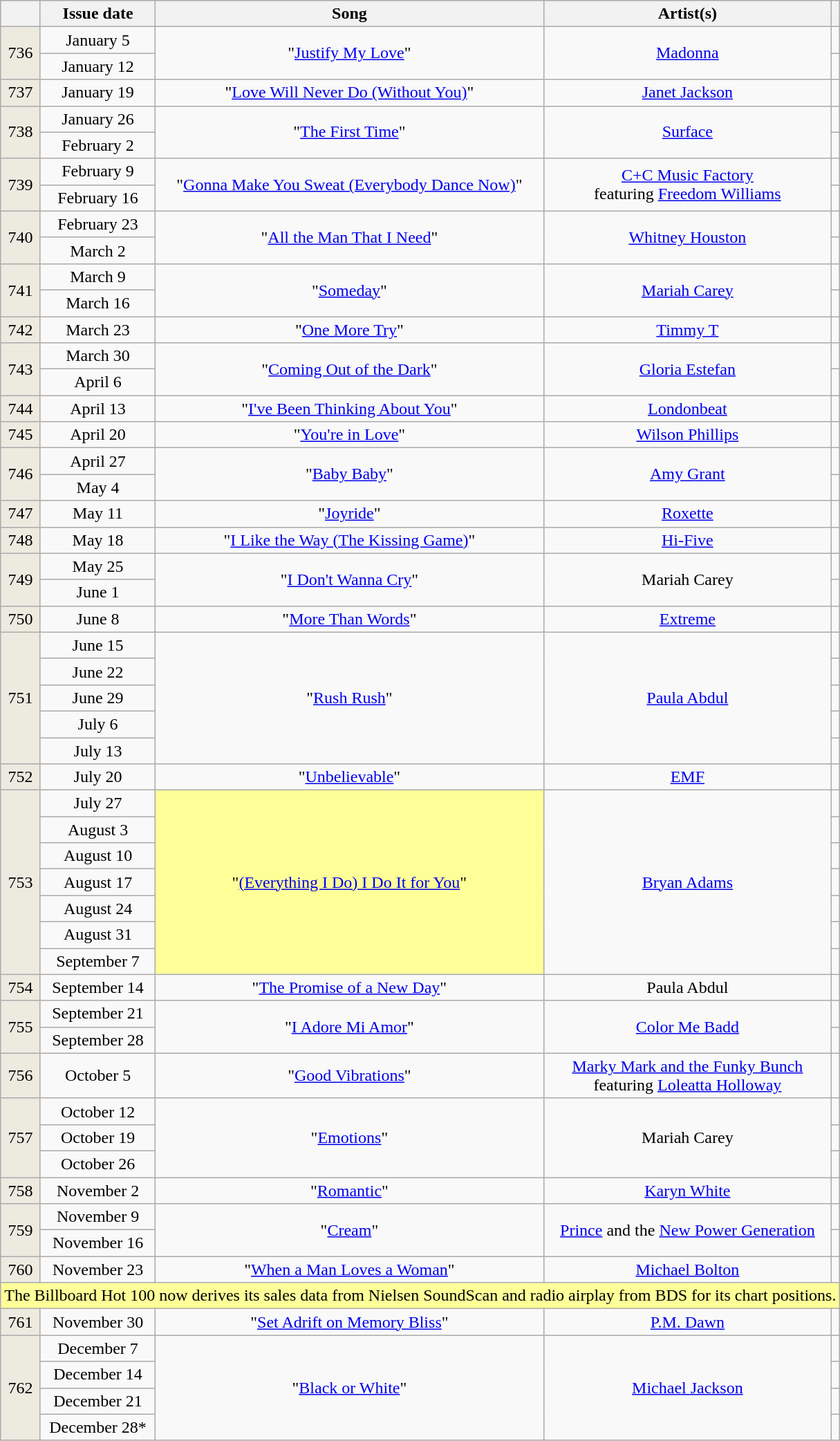<table class="wikitable">
<tr>
<th width=31></th>
<th>Issue date</th>
<th>Song</th>
<th>Artist(s)</th>
<th></th>
</tr>
<tr>
<td bgcolor=#EDEAE0 align=center rowspan=2>736</td>
<td align="center">January 5</td>
<td align="center" rowspan="2">"<a href='#'>Justify My Love</a>"</td>
<td align="center" rowspan="2"><a href='#'>Madonna</a></td>
<td align="center"></td>
</tr>
<tr>
<td align="center">January 12</td>
<td align="center"></td>
</tr>
<tr>
<td bgcolor=#EDEAE0 align=center>737</td>
<td align="center">January 19</td>
<td align="center">"<a href='#'>Love Will Never Do (Without You)</a>"</td>
<td align="center"><a href='#'>Janet Jackson</a></td>
<td align="center"></td>
</tr>
<tr>
<td bgcolor=#EDEAE0 align=center rowspan=2>738</td>
<td align="center">January 26</td>
<td align="center" rowspan="2">"<a href='#'>The First Time</a>"</td>
<td align="center" rowspan="2"><a href='#'>Surface</a></td>
<td align="center"></td>
</tr>
<tr>
<td align="center">February 2</td>
<td align="center"></td>
</tr>
<tr>
<td bgcolor=#EDEAE0 align=center rowspan=2>739</td>
<td align="center">February 9</td>
<td align="center" rowspan="2">"<a href='#'>Gonna Make You Sweat (Everybody Dance Now)</a>"</td>
<td align="center" rowspan="2"><a href='#'>C+C Music Factory</a><br> featuring <a href='#'>Freedom Williams</a></td>
<td align="center"></td>
</tr>
<tr>
<td align="center">February 16</td>
<td align="center"></td>
</tr>
<tr>
<td bgcolor=#EDEAE0 align=center rowspan=2>740</td>
<td align="center">February 23</td>
<td align="center" rowspan="2">"<a href='#'>All the Man That I Need</a>"</td>
<td align="center" rowspan="2"><a href='#'>Whitney Houston</a></td>
<td align="center"></td>
</tr>
<tr>
<td align="center">March 2</td>
<td align="center"></td>
</tr>
<tr>
<td bgcolor=#EDEAE0 align=center rowspan=2>741</td>
<td align="center">March 9</td>
<td align="center" rowspan="2">"<a href='#'>Someday</a>"</td>
<td align="center" rowspan="2"><a href='#'>Mariah Carey</a></td>
<td align="center"></td>
</tr>
<tr>
<td align="center">March 16</td>
<td align="center"></td>
</tr>
<tr>
<td bgcolor=#EDEAE0 align=center>742</td>
<td align="center">March 23</td>
<td align="center">"<a href='#'>One More Try</a>"</td>
<td align="center"><a href='#'>Timmy T</a></td>
<td align="center"></td>
</tr>
<tr>
<td bgcolor=#EDEAE0 align=center rowspan=2>743</td>
<td align="center">March 30</td>
<td align="center" rowspan="2">"<a href='#'>Coming Out of the Dark</a>"</td>
<td align="center" rowspan="2"><a href='#'>Gloria Estefan</a></td>
<td align="center"></td>
</tr>
<tr>
<td align="center">April 6</td>
<td align="center"></td>
</tr>
<tr>
<td bgcolor=#EDEAE0 align=center>744</td>
<td align="center">April 13</td>
<td align="center">"<a href='#'>I've Been Thinking About You</a>"</td>
<td align="center"><a href='#'>Londonbeat</a></td>
<td align="center"></td>
</tr>
<tr>
<td bgcolor=#EDEAE0 align=center>745</td>
<td align="center">April 20</td>
<td align="center">"<a href='#'>You're in Love</a>"</td>
<td align="center"><a href='#'>Wilson Phillips</a></td>
<td align="center"></td>
</tr>
<tr>
<td bgcolor=#EDEAE0 align=center rowspan=2>746</td>
<td align="center">April 27</td>
<td align="center" rowspan="2">"<a href='#'>Baby Baby</a>"</td>
<td align="center" rowspan="2"><a href='#'>Amy Grant</a></td>
<td align="center"></td>
</tr>
<tr>
<td align="center">May 4</td>
<td align="center"></td>
</tr>
<tr>
<td bgcolor=#EDEAE0 align=center>747</td>
<td align="center">May 11</td>
<td align="center">"<a href='#'>Joyride</a>"</td>
<td align="center"><a href='#'>Roxette</a></td>
<td align="center"></td>
</tr>
<tr>
<td bgcolor=#EDEAE0 align=center>748</td>
<td align="center">May 18</td>
<td align="center">"<a href='#'>I Like the Way (The Kissing Game)</a>"</td>
<td align="center"><a href='#'>Hi-Five</a></td>
<td align="center"></td>
</tr>
<tr>
<td bgcolor=#EDEAE0 align=center rowspan=2>749</td>
<td align="center">May 25</td>
<td align="center" rowspan="2">"<a href='#'>I Don't Wanna Cry</a>"</td>
<td align="center" rowspan="2">Mariah Carey</td>
<td align="center"></td>
</tr>
<tr>
<td align="center">June 1</td>
<td align="center"></td>
</tr>
<tr>
<td bgcolor=#EDEAE0 align=center>750</td>
<td align="center">June 8</td>
<td align="center">"<a href='#'>More Than Words</a>"</td>
<td align="center"><a href='#'>Extreme</a></td>
<td align="center"></td>
</tr>
<tr>
<td bgcolor=#EDEAE0 align=center rowspan=5>751</td>
<td align="center">June 15</td>
<td align="center" rowspan="5">"<a href='#'>Rush Rush</a>"</td>
<td align="center" rowspan="5"><a href='#'>Paula Abdul</a></td>
<td align="center"></td>
</tr>
<tr>
<td align="center">June 22</td>
<td align="center"></td>
</tr>
<tr>
<td align="center">June 29</td>
<td align="center"></td>
</tr>
<tr>
<td align="center">July 6</td>
<td align="center"></td>
</tr>
<tr>
<td align="center">July 13</td>
<td align="center"></td>
</tr>
<tr>
<td bgcolor=#EDEAE0 align=center>752</td>
<td align="center">July 20</td>
<td align="center">"<a href='#'>Unbelievable</a>"</td>
<td align="center"><a href='#'>EMF</a></td>
<td align="center"></td>
</tr>
<tr>
<td bgcolor=#EDEAE0 align=center rowspan=7>753</td>
<td align="center">July 27</td>
<td bgcolor=#FFFF99 align="center" rowspan="7">"<a href='#'>(Everything I Do) I Do It for You</a>"</td>
<td align="center" rowspan="7"><a href='#'>Bryan Adams</a></td>
<td align="center"></td>
</tr>
<tr>
<td align="center">August 3</td>
<td align="center"></td>
</tr>
<tr>
<td align="center">August 10</td>
<td align="center"></td>
</tr>
<tr>
<td align="center">August 17</td>
<td align="center"></td>
</tr>
<tr>
<td align="center">August 24</td>
<td align="center"></td>
</tr>
<tr>
<td align="center">August 31</td>
<td align="center"></td>
</tr>
<tr>
<td align="center">September 7</td>
<td align="center"></td>
</tr>
<tr>
<td bgcolor=#EDEAE0 align=center>754</td>
<td align="center">September 14</td>
<td align="center">"<a href='#'>The Promise of a New Day</a>"</td>
<td align="center">Paula Abdul</td>
<td align="center"></td>
</tr>
<tr>
<td bgcolor=#EDEAE0 align=center rowspan=2>755</td>
<td align="center">September 21</td>
<td align="center" rowspan="2">"<a href='#'>I Adore Mi Amor</a>"</td>
<td align="center" rowspan="2"><a href='#'>Color Me Badd</a></td>
<td align="center"></td>
</tr>
<tr>
<td align="center">September 28</td>
<td align="center"></td>
</tr>
<tr>
<td bgcolor=#EDEAE0 align=center>756</td>
<td align="center">October 5</td>
<td align="center">"<a href='#'>Good Vibrations</a>"</td>
<td align="center"><a href='#'>Marky Mark and the Funky Bunch</a><br> featuring <a href='#'>Loleatta Holloway</a></td>
<td align="center"></td>
</tr>
<tr>
<td bgcolor=#EDEAE0 align=center rowspan=3>757</td>
<td align="center">October 12</td>
<td align="center" rowspan="3">"<a href='#'>Emotions</a>"</td>
<td align="center" rowspan="3">Mariah Carey</td>
<td align="center"></td>
</tr>
<tr>
<td align="center">October 19</td>
<td align="center"></td>
</tr>
<tr>
<td align="center">October 26</td>
<td align="center"></td>
</tr>
<tr>
<td bgcolor=#EDEAE0 align=center>758</td>
<td align="center">November 2</td>
<td align="center">"<a href='#'>Romantic</a>"</td>
<td align="center"><a href='#'>Karyn White</a></td>
<td align="center"></td>
</tr>
<tr>
<td bgcolor=#EDEAE0 align=center rowspan=2>759</td>
<td align="center">November 9</td>
<td align="center" rowspan="2">"<a href='#'>Cream</a>"</td>
<td align="center" rowspan="2"><a href='#'>Prince</a> and the <a href='#'>New Power Generation</a></td>
<td align="center"></td>
</tr>
<tr>
<td align="center">November 16</td>
<td align="center"></td>
</tr>
<tr>
<td bgcolor=#EDEAE0 align=center>760</td>
<td align="center">November 23</td>
<td align="center">"<a href='#'>When a Man Loves a Woman</a>"</td>
<td align="center"><a href='#'>Michael Bolton</a></td>
<td align="center"></td>
</tr>
<tr>
<td bgcolor=#FFFF99 colspan="5">The Billboard Hot 100 now derives its sales data from Nielsen SoundScan and radio airplay from BDS for its chart positions.</td>
</tr>
<tr>
<td bgcolor=#EDEAE0 align=center>761</td>
<td align="center">November 30</td>
<td align="center">"<a href='#'>Set Adrift on Memory Bliss</a>"</td>
<td align="center"><a href='#'>P.M. Dawn</a></td>
<td align="center"></td>
</tr>
<tr>
<td bgcolor=#EDEAE0 align=center rowspan=4>762</td>
<td align="center">December 7</td>
<td align="center" rowspan="4">"<a href='#'>Black or White</a>"</td>
<td align="center" rowspan="4"><a href='#'>Michael Jackson</a></td>
<td align="center"></td>
</tr>
<tr>
<td align="center">December 14</td>
<td align="center"></td>
</tr>
<tr>
<td align="center">December 21</td>
<td align="center"></td>
</tr>
<tr>
<td align="center">December 28*</td>
<td align="center"></td>
</tr>
</table>
